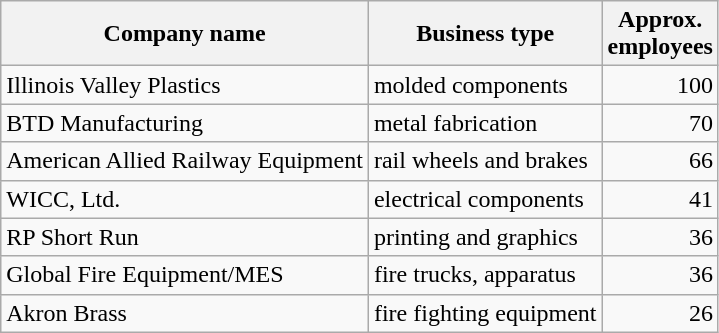<table class="wikitable sortable">
<tr>
<th>Company name</th>
<th>Business type</th>
<th>Approx.<br>employees</th>
</tr>
<tr>
<td>Illinois Valley Plastics</td>
<td>molded components</td>
<td align=right>100</td>
</tr>
<tr>
<td>BTD Manufacturing</td>
<td>metal fabrication</td>
<td align=right>70</td>
</tr>
<tr>
<td>American Allied Railway Equipment</td>
<td>rail wheels and brakes</td>
<td align=right>66</td>
</tr>
<tr>
<td>WICC, Ltd.</td>
<td>electrical components</td>
<td align=right>41</td>
</tr>
<tr>
<td>RP Short Run</td>
<td>printing and graphics</td>
<td align=right>36</td>
</tr>
<tr>
<td>Global Fire Equipment/MES</td>
<td>fire trucks, apparatus</td>
<td align=right>36</td>
</tr>
<tr>
<td>Akron Brass</td>
<td>fire fighting equipment</td>
<td align=right>26</td>
</tr>
</table>
